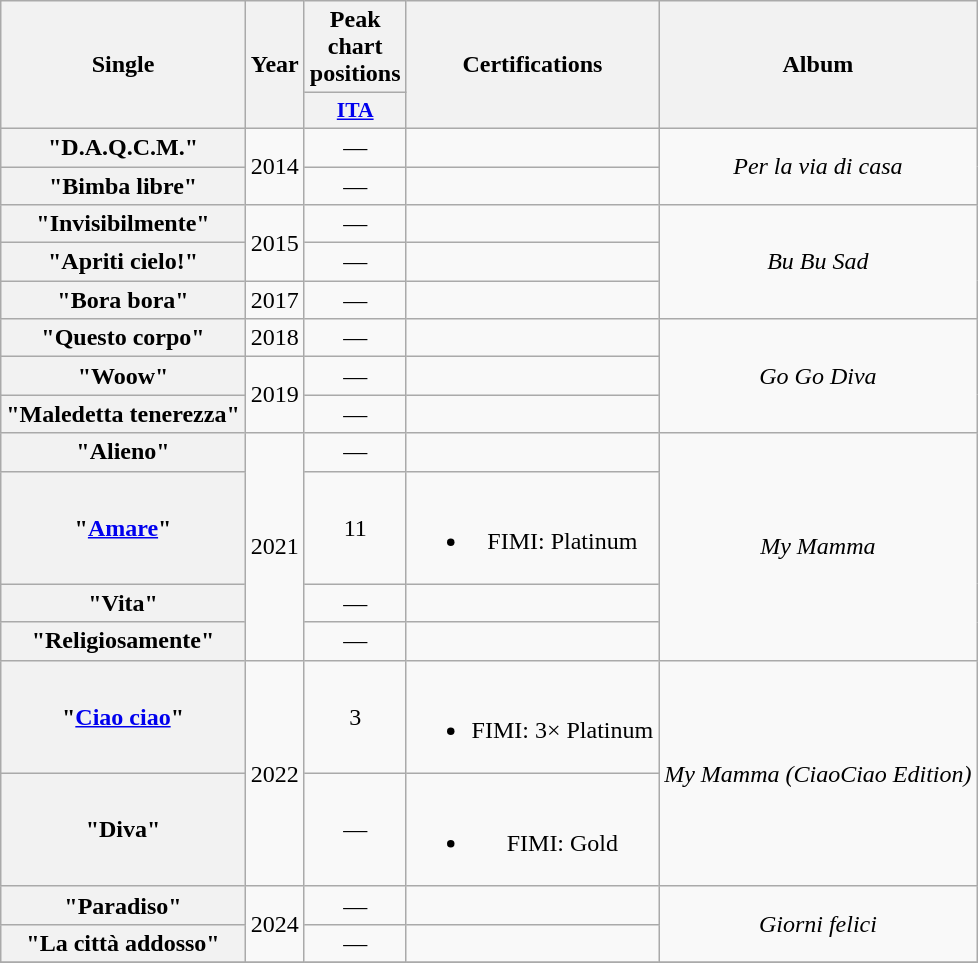<table class="wikitable plainrowheaders" style="text-align:center;">
<tr>
<th scope="col" rowspan="2">Single</th>
<th scope="col" rowspan="2">Year</th>
<th scope="col" colspan="1">Peak chart positions</th>
<th scope="col" rowspan="2">Certifications</th>
<th scope="col" rowspan="2">Album</th>
</tr>
<tr>
<th scope="col" style="width:3em;font-size:90%;"><a href='#'>ITA</a></th>
</tr>
<tr>
<th scope="row">"D.A.Q.C.M."</th>
<td rowspan="2">2014</td>
<td>—</td>
<td></td>
<td rowspan="2"><em>Per la via di casa</em></td>
</tr>
<tr>
<th scope="row">"Bimba libre"</th>
<td>—</td>
<td></td>
</tr>
<tr>
<th scope="row">"Invisibilmente"</th>
<td rowspan="2">2015</td>
<td>—</td>
<td></td>
<td rowspan="3"><em>Bu Bu Sad</em></td>
</tr>
<tr>
<th scope="row">"Apriti cielo!"</th>
<td>—</td>
<td></td>
</tr>
<tr>
<th scope="row">"Bora bora"</th>
<td>2017</td>
<td>—</td>
<td></td>
</tr>
<tr>
<th scope="row">"Questo corpo"</th>
<td>2018</td>
<td>—</td>
<td></td>
<td rowspan="3"><em>Go Go Diva</em></td>
</tr>
<tr>
<th scope="row">"Woow"</th>
<td rowspan="2">2019</td>
<td>—</td>
<td></td>
</tr>
<tr>
<th scope="row">"Maledetta tenerezza"</th>
<td>—</td>
<td></td>
</tr>
<tr>
<th scope="row">"Alieno"</th>
<td rowspan="4">2021</td>
<td>—</td>
<td></td>
<td rowspan="4"><em>My Mamma</em></td>
</tr>
<tr>
<th scope="row">"<a href='#'>Amare</a>"</th>
<td>11</td>
<td><br><ul><li>FIMI: Platinum</li></ul></td>
</tr>
<tr>
<th scope="row">"Vita"</th>
<td>—</td>
<td></td>
</tr>
<tr>
<th scope="row">"Religiosamente"</th>
<td>—</td>
<td></td>
</tr>
<tr>
<th scope="row">"<a href='#'>Ciao ciao</a>"</th>
<td rowspan="2">2022</td>
<td>3</td>
<td><br><ul><li>FIMI: 3× Platinum</li></ul></td>
<td rowspan="2"><em>My Mamma (CiaoCiao Edition)</em></td>
</tr>
<tr>
<th scope="row">"Diva"</th>
<td>—</td>
<td><br><ul><li>FIMI: Gold</li></ul></td>
</tr>
<tr>
<th scope="row">"Paradiso"</th>
<td rowspan="2">2024</td>
<td>—</td>
<td></td>
<td rowspan="2"><em>Giorni felici</em></td>
</tr>
<tr>
<th scope="row">"La città addosso"</th>
<td>—</td>
<td></td>
</tr>
<tr>
</tr>
</table>
